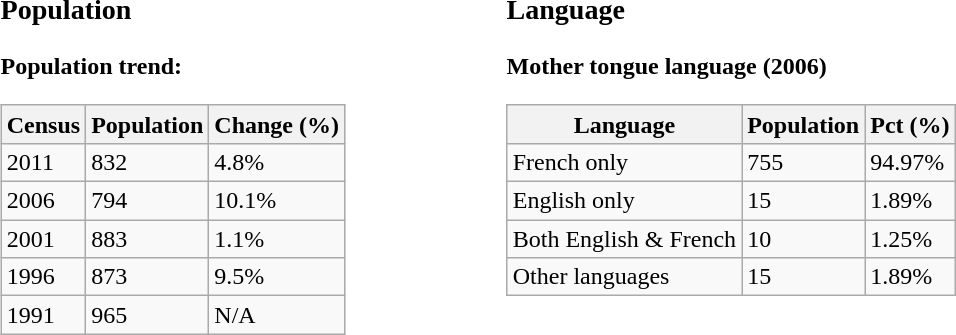<table style="border: 0px solid black;">
<tr valign="top">
<td style="width: 250pt;"><br><h3>Population</h3><strong>Population trend:</strong><table class="wikitable">
<tr>
<th>Census</th>
<th>Population</th>
<th>Change (%)</th>
</tr>
<tr>
<td>2011</td>
<td>832</td>
<td> 4.8%</td>
</tr>
<tr>
<td>2006</td>
<td>794</td>
<td> 10.1%</td>
</tr>
<tr>
<td>2001</td>
<td>883</td>
<td> 1.1%</td>
</tr>
<tr>
<td>1996</td>
<td>873</td>
<td> 9.5%</td>
</tr>
<tr>
<td>1991</td>
<td>965</td>
<td>N/A</td>
</tr>
</table>
</td>
<td style="width: 250pt;"><br><h3>Language</h3><strong>Mother tongue language (2006)</strong><table class="wikitable">
<tr>
<th>Language</th>
<th>Population</th>
<th>Pct (%)</th>
</tr>
<tr>
<td>French only</td>
<td>755</td>
<td>94.97%</td>
</tr>
<tr>
<td>English only</td>
<td>15</td>
<td>1.89%</td>
</tr>
<tr>
<td>Both English & French</td>
<td>10</td>
<td>1.25%</td>
</tr>
<tr>
<td>Other languages</td>
<td>15</td>
<td>1.89%</td>
</tr>
</table>
</td>
</tr>
</table>
